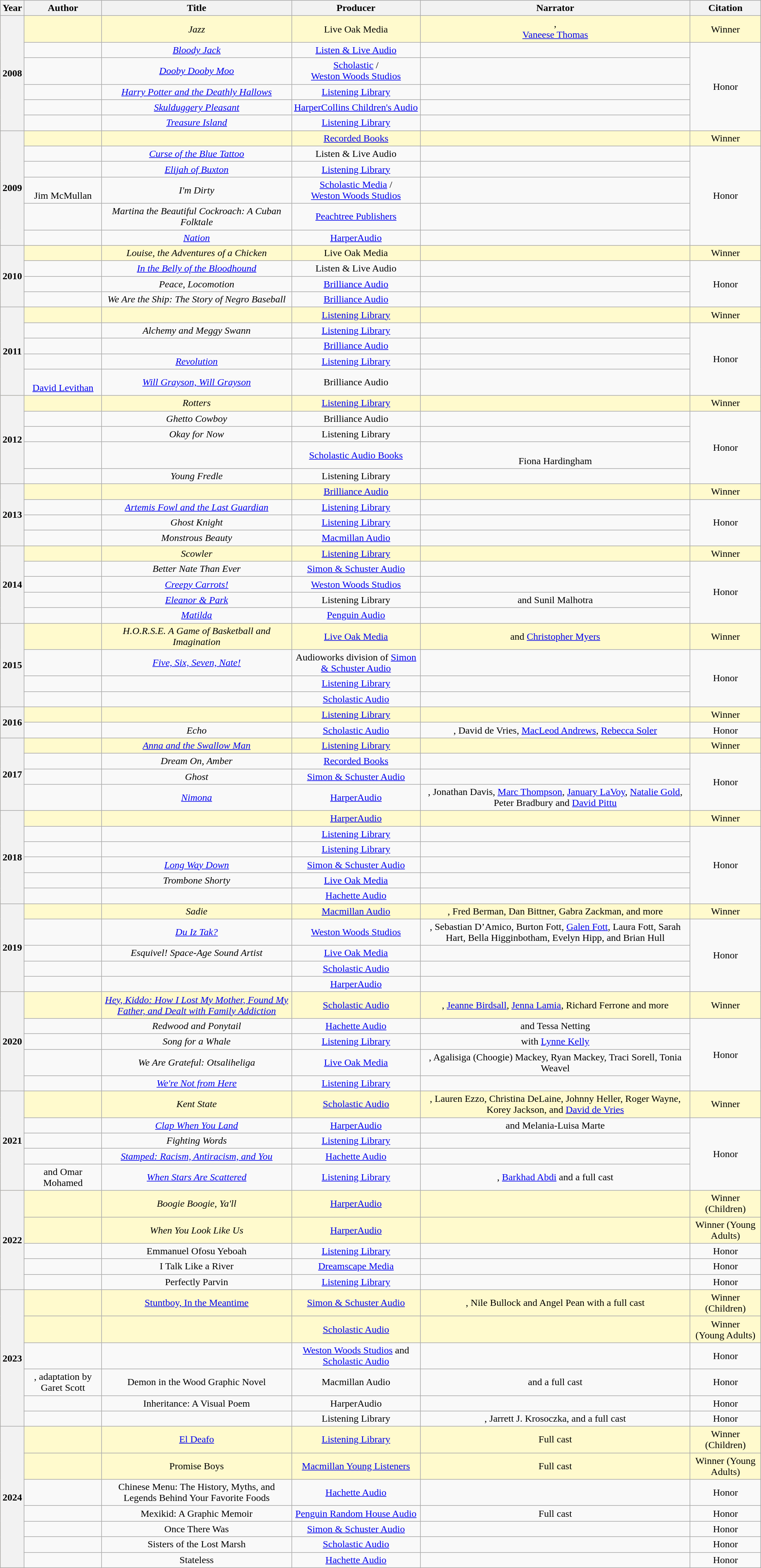<table class="sortable wikitable" style="text-align: center">
<tr>
<th>Year</th>
<th>Author</th>
<th width="25%">Title</th>
<th>Producer</th>
<th>Narrator</th>
<th>Citation</th>
</tr>
<tr style="background:LemonChiffon; color:black">
<th rowspan="6" scope="row" !>2008</th>
<td></td>
<td><em>Jazz</em></td>
<td>Live Oak Media</td>
<td>,<br> <a href='#'>Vaneese Thomas</a></td>
<td>Winner</td>
</tr>
<tr>
<td></td>
<td><em><a href='#'>Bloody Jack</a></em></td>
<td><a href='#'>Listen & Live Audio</a></td>
<td></td>
<td rowspan="5">Honor</td>
</tr>
<tr>
<td></td>
<td><em><a href='#'>Dooby Dooby Moo</a></em></td>
<td><a href='#'>Scholastic</a> /<br> <a href='#'>Weston Woods Studios</a></td>
<td></td>
</tr>
<tr>
<td></td>
<td><em><a href='#'>Harry Potter and the Deathly Hallows</a></em></td>
<td><a href='#'>Listening Library</a></td>
<td></td>
</tr>
<tr>
<td></td>
<td><em><a href='#'>Skulduggery Pleasant</a></em></td>
<td><a href='#'>HarperCollins Children's Audio</a></td>
<td></td>
</tr>
<tr>
<td></td>
<td><em><a href='#'>Treasure Island</a></em></td>
<td><a href='#'>Listening Library</a></td>
<td></td>
</tr>
<tr style="background:LemonChiffon; color:black">
<th rowspan="6">2009</th>
<td></td>
<td></td>
<td><a href='#'>Recorded Books</a></td>
<td></td>
<td>Winner</td>
</tr>
<tr>
<td></td>
<td><em><a href='#'>Curse of the Blue Tattoo</a></em></td>
<td>Listen & Live Audio</td>
<td></td>
<td rowspan="5">Honor</td>
</tr>
<tr>
<td></td>
<td><em><a href='#'>Elijah of Buxton</a></em></td>
<td><a href='#'>Listening Library</a></td>
<td></td>
</tr>
<tr>
<td><br> Jim McMullan</td>
<td><em>I'm Dirty</em></td>
<td><a href='#'>Scholastic Media</a> /<br> <a href='#'>Weston Woods Studios</a></td>
<td></td>
</tr>
<tr>
<td></td>
<td><em>Martina the Beautiful Cockroach: A Cuban Folktale</em></td>
<td><a href='#'>Peachtree Publishers</a></td>
<td></td>
</tr>
<tr>
<td></td>
<td><em><a href='#'>Nation</a></em></td>
<td><a href='#'>HarperAudio</a></td>
<td></td>
</tr>
<tr style="background:LemonChiffon; color:black">
<th rowspan="4">2010</th>
<td></td>
<td><em>Louise, the Adventures of a Chicken</em></td>
<td>Live Oak Media</td>
<td></td>
<td>Winner</td>
</tr>
<tr>
<td></td>
<td><em><a href='#'>In the Belly of the Bloodhound</a></em></td>
<td>Listen & Live Audio</td>
<td></td>
<td rowspan="3">Honor</td>
</tr>
<tr>
<td></td>
<td><em>Peace, Locomotion</em></td>
<td><a href='#'>Brilliance Audio</a></td>
<td></td>
</tr>
<tr>
<td></td>
<td><em>We Are the Ship: The Story of Negro Baseball</em></td>
<td><a href='#'>Brilliance Audio</a></td>
<td></td>
</tr>
<tr style="background:LemonChiffon; color:black">
<th rowspan="5">2011</th>
<td></td>
<td></td>
<td><a href='#'>Listening Library</a></td>
<td></td>
<td>Winner</td>
</tr>
<tr>
<td></td>
<td><em>Alchemy and Meggy Swann</em></td>
<td><a href='#'>Listening Library</a></td>
<td></td>
<td rowspan="4">Honor</td>
</tr>
<tr>
<td></td>
<td></td>
<td><a href='#'>Brilliance Audio</a></td>
<td></td>
</tr>
<tr>
<td></td>
<td><em><a href='#'>Revolution</a></em></td>
<td><a href='#'>Listening Library</a></td>
<td></td>
</tr>
<tr>
<td><br> <a href='#'>David Levithan</a></td>
<td><em><a href='#'>Will Grayson, Will Grayson</a></em></td>
<td>Brilliance Audio</td>
<td></td>
</tr>
<tr style="background:LemonChiffon; color:black">
<th rowspan="5">2012</th>
<td></td>
<td><em>Rotters</em></td>
<td><a href='#'>Listening Library</a></td>
<td></td>
<td>Winner</td>
</tr>
<tr>
<td></td>
<td><em>Ghetto Cowboy</em></td>
<td>Brilliance Audio</td>
<td></td>
<td rowspan="4">Honor</td>
</tr>
<tr>
<td></td>
<td><em>Okay for Now</em></td>
<td>Listening Library</td>
<td></td>
</tr>
<tr>
<td></td>
<td></td>
<td><a href='#'>Scholastic Audio Books</a></td>
<td><br> Fiona Hardingham</td>
</tr>
<tr>
<td></td>
<td><em>Young Fredle</em></td>
<td>Listening Library</td>
<td></td>
</tr>
<tr style="background:LemonChiffon; color:black">
<th rowspan="4" scope="row" !>2013</th>
<td></td>
<td></td>
<td><a href='#'>Brilliance Audio</a></td>
<td></td>
<td>Winner</td>
</tr>
<tr>
<td></td>
<td><em><a href='#'>Artemis Fowl and the Last Guardian</a></em></td>
<td><a href='#'>Listening Library</a></td>
<td></td>
<td rowspan="3">Honor</td>
</tr>
<tr>
<td></td>
<td><em>Ghost Knight</em></td>
<td><a href='#'>Listening Library</a></td>
<td></td>
</tr>
<tr>
<td></td>
<td><em>Monstrous Beauty</em></td>
<td><a href='#'>Macmillan Audio</a></td>
<td></td>
</tr>
<tr style="background:LemonChiffon; color:black">
<th rowspan="5" scope="row" !>2014</th>
<td></td>
<td><em>Scowler</em></td>
<td><a href='#'>Listening Library</a></td>
<td></td>
<td>Winner</td>
</tr>
<tr>
<td></td>
<td><em>Better Nate Than Ever</em></td>
<td><a href='#'>Simon & Schuster Audio</a></td>
<td></td>
<td rowspan="4">Honor</td>
</tr>
<tr>
<td></td>
<td><em><a href='#'>Creepy Carrots!</a></em></td>
<td><a href='#'>Weston Woods Studios</a></td>
<td></td>
</tr>
<tr>
<td></td>
<td><em><a href='#'>Eleanor & Park</a></em></td>
<td>Listening Library</td>
<td> and Sunil Malhotra</td>
</tr>
<tr>
<td></td>
<td><em><a href='#'>Matilda</a></em></td>
<td><a href='#'>Penguin Audio</a></td>
<td></td>
</tr>
<tr style="background:LemonChiffon; color:black">
<th rowspan="4">2015</th>
<td></td>
<td><em>H.O.R.S.E. A Game of Basketball and Imagination</em></td>
<td><a href='#'>Live Oak Media</a></td>
<td> and <a href='#'>Christopher Myers</a></td>
<td>Winner</td>
</tr>
<tr>
<td></td>
<td><em><a href='#'>Five, Six, Seven, Nate!</a></em></td>
<td>Audioworks division of <a href='#'>Simon & Schuster Audio</a></td>
<td></td>
<td rowspan="3">Honor</td>
</tr>
<tr>
<td></td>
<td></td>
<td><a href='#'>Listening Library</a></td>
<td></td>
</tr>
<tr>
<td></td>
<td></td>
<td><a href='#'>Scholastic Audio</a></td>
<td></td>
</tr>
<tr style="background:LemonChiffon; color:black">
<th rowspan="2">2016</th>
<td></td>
<td></td>
<td><a href='#'>Listening Library</a></td>
<td></td>
<td>Winner</td>
</tr>
<tr>
<td></td>
<td><em>Echo</em></td>
<td><a href='#'>Scholastic Audio</a></td>
<td>, David de Vries, <a href='#'>MacLeod Andrews</a>, <a href='#'>Rebecca Soler</a></td>
<td>Honor</td>
</tr>
<tr style="background:LemonChiffon; color:black">
<th rowspan="4">2017</th>
<td></td>
<td><em><a href='#'>Anna and the Swallow Man</a></em></td>
<td><a href='#'>Listening Library</a></td>
<td></td>
<td>Winner</td>
</tr>
<tr>
<td></td>
<td><em>Dream On, Amber</em></td>
<td><a href='#'>Recorded Books</a></td>
<td></td>
<td rowspan="3">Honor</td>
</tr>
<tr>
<td></td>
<td><em>Ghost</em></td>
<td><a href='#'>Simon & Schuster Audio</a></td>
<td></td>
</tr>
<tr>
<td></td>
<td><em><a href='#'>Nimona</a></em></td>
<td><a href='#'>HarperAudio</a></td>
<td>, Jonathan Davis, <a href='#'>Marc Thompson</a>, <a href='#'>January LaVoy</a>, <a href='#'>Natalie Gold</a>, Peter Bradbury and <a href='#'>David Pittu</a></td>
</tr>
<tr style="background:LemonChiffon; color:black">
<th rowspan="6">2018</th>
<td></td>
<td></td>
<td><a href='#'>HarperAudio</a></td>
<td></td>
<td>Winner</td>
</tr>
<tr>
<td></td>
<td></td>
<td><a href='#'>Listening Library</a></td>
<td></td>
<td rowspan="5">Honor</td>
</tr>
<tr>
<td></td>
<td></td>
<td><a href='#'>Listening Library</a></td>
<td></td>
</tr>
<tr>
<td></td>
<td><em><a href='#'>Long Way Down</a></em></td>
<td><a href='#'>Simon & Schuster Audio</a></td>
<td></td>
</tr>
<tr>
<td></td>
<td><em>Trombone Shorty</em></td>
<td><a href='#'>Live Oak Media</a></td>
<td></td>
</tr>
<tr>
<td></td>
<td></td>
<td><a href='#'>Hachette Audio</a></td>
<td></td>
</tr>
<tr style="background:LemonChiffon; color:black">
<th rowspan="5">2019</th>
<td></td>
<td><em>Sadie</em></td>
<td><a href='#'>Macmillan Audio</a></td>
<td>, Fred Berman, Dan Bittner, Gabra Zackman, and more</td>
<td>Winner</td>
</tr>
<tr>
<td></td>
<td><em><a href='#'>Du Iz Tak?</a></em></td>
<td><a href='#'>Weston Woods Studios</a></td>
<td>, Sebastian D’Amico, Burton Fott, <a href='#'>Galen Fott</a>, Laura Fott, Sarah Hart, Bella Higginbotham, Evelyn Hipp, and Brian Hull</td>
<td rowspan="4">Honor</td>
</tr>
<tr>
<td></td>
<td><em>Esquivel! Space-Age Sound Artist</em></td>
<td><a href='#'>Live Oak Media</a></td>
<td></td>
</tr>
<tr>
<td></td>
<td></td>
<td><a href='#'>Scholastic Audio</a></td>
<td></td>
</tr>
<tr>
<td></td>
<td></td>
<td><a href='#'>HarperAudio</a></td>
<td></td>
</tr>
<tr style="background:LemonChiffon; color:black">
<th rowspan="5">2020</th>
<td></td>
<td><em><a href='#'>Hey, Kiddo: How I Lost My Mother, Found My Father, and Dealt with Family Addiction</a></em></td>
<td><a href='#'>Scholastic Audio</a></td>
<td>, <a href='#'>Jeanne Birdsall</a>, <a href='#'>Jenna Lamia</a>, Richard Ferrone and more</td>
<td>Winner</td>
</tr>
<tr>
<td></td>
<td><em>Redwood and Ponytail</em></td>
<td><a href='#'>Hachette Audio</a></td>
<td> and Tessa Netting</td>
<td rowspan="4">Honor</td>
</tr>
<tr>
<td></td>
<td><em>Song for a Whale</em></td>
<td><a href='#'>Listening Library</a></td>
<td> with <a href='#'>Lynne Kelly</a></td>
</tr>
<tr>
<td></td>
<td><em>We Are Grateful: Otsaliheliga</em></td>
<td><a href='#'>Live Oak Media</a></td>
<td>, Agalisiga (Choogie) Mackey, Ryan Mackey, Traci Sorell, Tonia Weavel</td>
</tr>
<tr>
<td></td>
<td><em><a href='#'>We're Not from Here</a></em></td>
<td><a href='#'>Listening Library</a></td>
<td></td>
</tr>
<tr style="background:LemonChiffon; color:black">
<th rowspan="5">2021</th>
<td></td>
<td><em>Kent State</em></td>
<td><a href='#'>Scholastic Audio</a></td>
<td>, Lauren Ezzo, Christina DeLaine, Johnny Heller, Roger Wayne, Korey Jackson, and <a href='#'>David de Vries</a></td>
<td>Winner</td>
</tr>
<tr>
<td></td>
<td><em><a href='#'>Clap When You Land</a></em></td>
<td><a href='#'>HarperAudio</a></td>
<td> and Melania-Luisa Marte</td>
<td rowspan="4">Honor</td>
</tr>
<tr>
<td></td>
<td><em>Fighting Words</em></td>
<td><a href='#'>Listening Library</a></td>
<td></td>
</tr>
<tr>
<td></td>
<td><em><a href='#'>Stamped: Racism, Antiracism, and You</a></em></td>
<td><a href='#'>Hachette Audio</a></td>
<td></td>
</tr>
<tr>
<td> and Omar Mohamed</td>
<td><em><a href='#'>When Stars Are Scattered</a></em></td>
<td><a href='#'>Listening Library</a></td>
<td>, <a href='#'>Barkhad Abdi</a> and a full cast</td>
</tr>
<tr style="background:LemonChiffon; color:black">
<th rowspan="5">2022</th>
<td></td>
<td><em>Boogie Boogie, Ya'll</em></td>
<td><a href='#'>HarperAudio</a></td>
<td></td>
<td>Winner (Children)</td>
</tr>
<tr style="background:LemonChiffon; color:black">
<td></td>
<td><em>When You Look Like Us</em></td>
<td><a href='#'>HarperAudio</a></td>
<td></td>
<td>Winner (Young Adults)</td>
</tr>
<tr>
<td></td>
<td>Emmanuel Ofosu Yeboah<em></td>
<td><a href='#'>Listening Library</a></td>
<td></td>
<td>Honor</td>
</tr>
<tr>
<td></td>
<td></em>I Talk Like a River<em></td>
<td><a href='#'>Dreamscape Media</a></td>
<td></td>
<td>Honor</td>
</tr>
<tr>
<td></td>
<td></em>Perfectly Parvin<em></td>
<td><a href='#'>Listening Library</a></td>
<td></td>
<td>Honor</td>
</tr>
<tr style="background:LemonChiffon; color:black">
<th rowspan="6">2023</th>
<td></td>
<td></em><a href='#'>Stuntboy, In the Meantime</a><em></td>
<td><a href='#'>Simon & Schuster Audio</a></td>
<td>, Nile Bullock and Angel Pean with a full cast</td>
<td>Winner<br>(Children)</td>
</tr>
<tr style="background:LemonChiffon; color:black">
<td></td>
<td></td>
<td><a href='#'>Scholastic Audio</a></td>
<td></td>
<td>Winner<br>(Young Adults)</td>
</tr>
<tr>
<td></td>
<td></td>
<td><a href='#'>Weston Woods Studios</a> and <a href='#'>Scholastic Audio</a></td>
<td></td>
<td>Honor</td>
</tr>
<tr>
<td>, adaptation by Garet Scott</td>
<td></em>Demon in the Wood Graphic Novel<em></td>
<td>Macmillan Audio</td>
<td> and a full cast</td>
<td>Honor</td>
</tr>
<tr>
<td></td>
<td></em>Inheritance: A Visual Poem<em></td>
<td>HarperAudio</td>
<td></td>
<td>Honor</td>
</tr>
<tr>
<td></td>
<td></td>
<td>Listening Library</td>
<td>, Jarrett J. Krosoczka, and a full cast</td>
<td>Honor</td>
</tr>
<tr style="background:LemonChiffon; color:black">
<th rowspan="7">2024</th>
<td></td>
<td></em><a href='#'>El Deafo</a><em></td>
<td><a href='#'>Listening Library</a></td>
<td>Full cast</td>
<td>Winner (Children)</td>
</tr>
<tr style="background:LemonChiffon; color:black">
<td></td>
<td></em>Promise Boys<em></td>
<td><a href='#'>Macmillan Young Listeners</a></td>
<td>Full cast</td>
<td>Winner (Young Adults)</td>
</tr>
<tr>
<td></td>
<td></em>Chinese Menu: The History, Myths, and Legends Behind Your Favorite Foods<em></td>
<td><a href='#'>Hachette Audio</a></td>
<td></td>
<td>Honor</td>
</tr>
<tr>
<td></td>
<td></em>Mexikid: A Graphic Memoir<em></td>
<td><a href='#'>Penguin Random House Audio</a></td>
<td>Full cast</td>
<td>Honor</td>
</tr>
<tr>
<td></td>
<td></em>Once There Was<em></td>
<td><a href='#'>Simon & Schuster Audio</a></td>
<td></td>
<td>Honor</td>
</tr>
<tr>
<td></td>
<td></em>Sisters of the Lost Marsh<em></td>
<td><a href='#'>Scholastic Audio</a></td>
<td></td>
<td>Honor</td>
</tr>
<tr>
<td></td>
<td></em>Stateless<em></td>
<td><a href='#'>Hachette Audio</a></td>
<td></td>
<td>Honor</td>
</tr>
</table>
